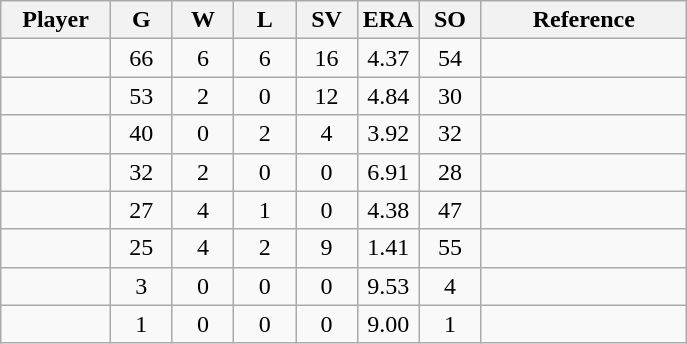<table class="wikitable sortable">
<tr>
<th bgcolor="#DDDDFF" width="16%">Player</th>
<th bgcolor="#DDDDFF" width="9%">G</th>
<th bgcolor="#DDDDFF" width="9%">W</th>
<th bgcolor="#DDDDFF" width="9%">L</th>
<th bgcolor="#DDDDFF" width="9%">SV</th>
<th bgcolor="#DDDDFF" width="9%">ERA</th>
<th bgcolor="#DDDDFF" width="9%">SO</th>
<th>Reference</th>
</tr>
<tr align="center">
<td></td>
<td>66</td>
<td>6</td>
<td>6</td>
<td>16</td>
<td>4.37</td>
<td>54</td>
<td></td>
</tr>
<tr align="center">
<td></td>
<td>53</td>
<td>2</td>
<td>0</td>
<td>12</td>
<td>4.84</td>
<td>30</td>
<td></td>
</tr>
<tr align="center">
<td></td>
<td>40</td>
<td>0</td>
<td>2</td>
<td>4</td>
<td>3.92</td>
<td>32</td>
<td></td>
</tr>
<tr align="center">
<td></td>
<td>32</td>
<td>2</td>
<td>0</td>
<td>0</td>
<td>6.91</td>
<td>28</td>
<td></td>
</tr>
<tr align="center">
<td></td>
<td>27</td>
<td>4</td>
<td>1</td>
<td>0</td>
<td>4.38</td>
<td>47</td>
<td></td>
</tr>
<tr align="center">
<td></td>
<td>25</td>
<td>4</td>
<td>2</td>
<td>9</td>
<td>1.41</td>
<td>55</td>
<td></td>
</tr>
<tr align="center">
<td></td>
<td>3</td>
<td>0</td>
<td>0</td>
<td>0</td>
<td>9.53</td>
<td>4</td>
<td></td>
</tr>
<tr align="center">
<td></td>
<td>1</td>
<td>0</td>
<td>0</td>
<td>0</td>
<td>9.00</td>
<td>1</td>
<td></td>
</tr>
</table>
